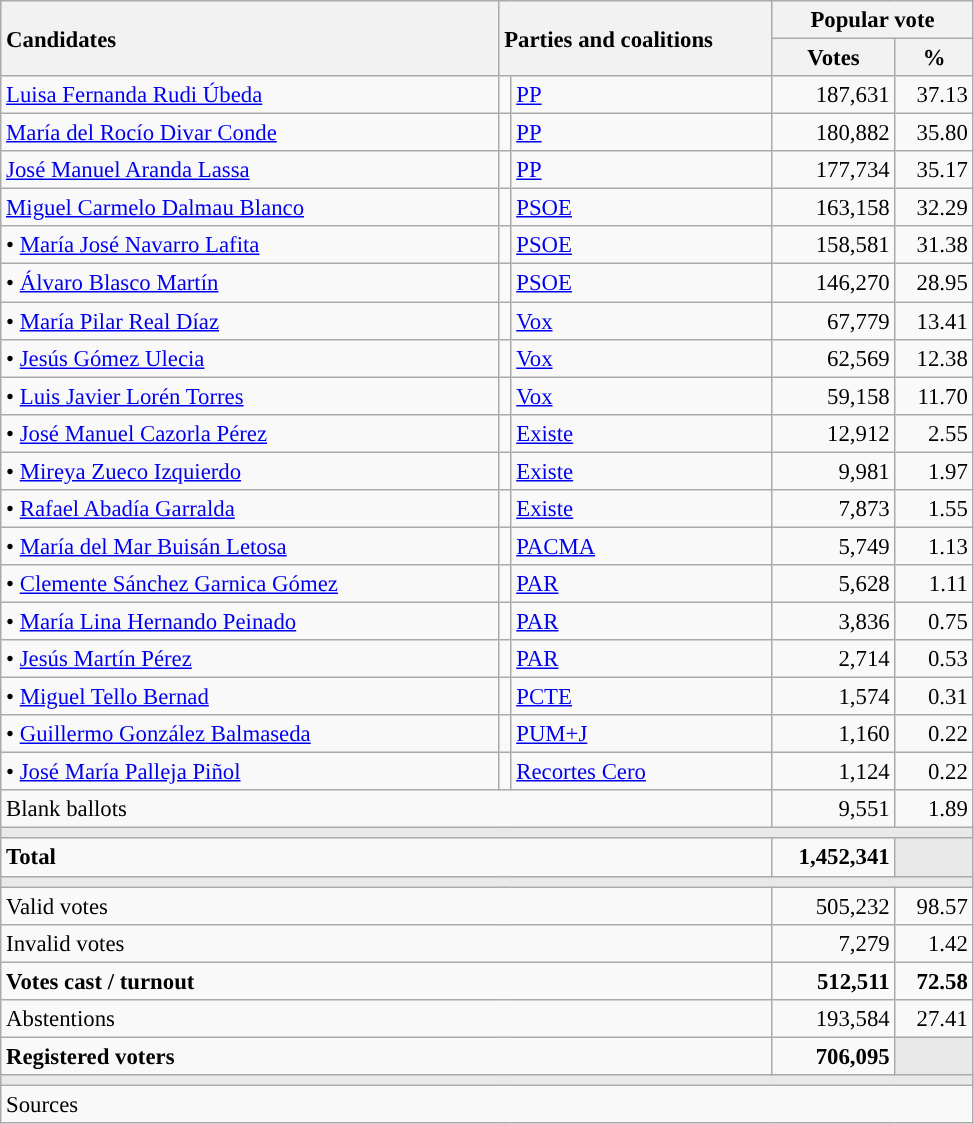<table class="wikitable" style="text-align:right; font-size:95%;">
<tr>
<th style="text-align:left;" rowspan="2" width="325">Candidates</th>
<th style="text-align:left;" rowspan="2" colspan="2" width="175">Parties and coalitions</th>
<th colspan="2">Popular vote</th>
</tr>
<tr>
<th width="75">Votes</th>
<th width="45">%</th>
</tr>
<tr>
<td align="left"> <a href='#'>Luisa Fernanda Rudi Úbeda</a></td>
<td width="1" style="color:inherit;background:"></td>
<td align="left"><a href='#'>PP</a></td>
<td>187,631</td>
<td>37.13</td>
</tr>
<tr>
<td align="left"> <a href='#'>María del Rocío Divar Conde</a></td>
<td width="1" style="color:inherit;background:"></td>
<td align="left"><a href='#'>PP</a></td>
<td>180,882</td>
<td>35.80</td>
</tr>
<tr>
<td align="left"> <a href='#'>José Manuel Aranda Lassa</a></td>
<td width="1" style="color:inherit;background:"></td>
<td align="left"><a href='#'>PP</a></td>
<td>177,734</td>
<td>35.17</td>
</tr>
<tr>
<td align="left"> <a href='#'>Miguel Carmelo Dalmau Blanco</a></td>
<td width="1" style="color:inherit;background:"></td>
<td align="left"><a href='#'>PSOE</a></td>
<td>163,158</td>
<td>32.29</td>
</tr>
<tr>
<td align="left">• <a href='#'>María José Navarro Lafita</a></td>
<td width="1" style="color:inherit;background:"></td>
<td align="left"><a href='#'>PSOE</a></td>
<td>158,581</td>
<td>31.38</td>
</tr>
<tr>
<td align="left">• <a href='#'>Álvaro Blasco Martín</a></td>
<td width="1" style="color:inherit;background:"></td>
<td align="left"><a href='#'>PSOE</a></td>
<td>146,270</td>
<td>28.95</td>
</tr>
<tr>
<td align="left">• <a href='#'>María Pilar Real Díaz</a></td>
<td width="1" style="color:inherit;background:"></td>
<td align="left"><a href='#'>Vox</a></td>
<td>67,779</td>
<td>13.41</td>
</tr>
<tr>
<td align="left">• <a href='#'>Jesús Gómez Ulecia</a></td>
<td width="1" style="color:inherit;background:"></td>
<td align="left"><a href='#'>Vox</a></td>
<td>62,569</td>
<td>12.38</td>
</tr>
<tr>
<td align="left">• <a href='#'>Luis Javier Lorén Torres</a></td>
<td width="1" style="color:inherit;background:"></td>
<td align="left"><a href='#'>Vox</a></td>
<td>59,158</td>
<td>11.70</td>
</tr>
<tr>
<td align="left">• <a href='#'>José Manuel Cazorla Pérez</a></td>
<td width="1" style="color:inherit;background:"></td>
<td align="left"><a href='#'>Existe</a></td>
<td>12,912</td>
<td>2.55</td>
</tr>
<tr>
<td align="left">• <a href='#'>Mireya Zueco Izquierdo</a></td>
<td width="1" style="color:inherit;background:"></td>
<td align="left"><a href='#'>Existe</a></td>
<td>9,981</td>
<td>1.97</td>
</tr>
<tr>
<td align="left">• <a href='#'>Rafael Abadía Garralda</a></td>
<td width="1" style="color:inherit;background:"></td>
<td align="left"><a href='#'>Existe</a></td>
<td>7,873</td>
<td>1.55</td>
</tr>
<tr>
<td align="left">• <a href='#'>María del Mar Buisán Letosa</a></td>
<td width="1" style="color:inherit;background:"></td>
<td align="left"><a href='#'>PACMA</a></td>
<td>5,749</td>
<td>1.13</td>
</tr>
<tr>
<td align="left">• <a href='#'>Clemente Sánchez Garnica Gómez</a></td>
<td width="1" style="color:inherit;background:"></td>
<td align="left"><a href='#'>PAR</a></td>
<td>5,628</td>
<td>1.11</td>
</tr>
<tr>
<td align="left">• <a href='#'>María Lina Hernando Peinado</a></td>
<td width="1" style="color:inherit;background:"></td>
<td align="left"><a href='#'>PAR</a></td>
<td>3,836</td>
<td>0.75</td>
</tr>
<tr>
<td align="left">• <a href='#'>Jesús Martín Pérez</a></td>
<td width="1" style="color:inherit;background:"></td>
<td align="left"><a href='#'>PAR</a></td>
<td>2,714</td>
<td>0.53</td>
</tr>
<tr>
<td align="left">• <a href='#'>Miguel Tello Bernad</a></td>
<td width="1" style="color:inherit;background:"></td>
<td align="left"><a href='#'>PCTE</a></td>
<td>1,574</td>
<td>0.31</td>
</tr>
<tr>
<td align="left">• <a href='#'>Guillermo González Balmaseda</a></td>
<td width="1" style="color:inherit;background:"></td>
<td align="left"><a href='#'>PUM+J</a></td>
<td>1,160</td>
<td>0.22</td>
</tr>
<tr>
<td align="left">• <a href='#'>José María Palleja Piñol</a></td>
<td width="1" style="color:inherit;background:"></td>
<td align="left"><a href='#'>Recortes Cero</a></td>
<td>1,124</td>
<td>0.22</td>
</tr>
<tr>
<td align="left" colspan="3">Blank ballots</td>
<td>9,551</td>
<td>1.89</td>
</tr>
<tr>
<td colspan="5" bgcolor="#E9E9E9"></td>
</tr>
<tr style="font-weight:bold;">
<td align="left" colspan="3">Total</td>
<td>1,452,341</td>
<td bgcolor="#E9E9E9"></td>
</tr>
<tr>
<td colspan="5" bgcolor="#E9E9E9"></td>
</tr>
<tr>
<td align="left" colspan="3">Valid votes</td>
<td>505,232</td>
<td>98.57</td>
</tr>
<tr>
<td align="left" colspan="3">Invalid votes</td>
<td>7,279</td>
<td>1.42</td>
</tr>
<tr style="font-weight:bold;">
<td align="left" colspan="3">Votes cast / turnout</td>
<td>512,511</td>
<td>72.58</td>
</tr>
<tr>
<td align="left" colspan="3">Abstentions</td>
<td>193,584</td>
<td>27.41</td>
</tr>
<tr style="font-weight:bold;">
<td align="left" colspan="3">Registered voters</td>
<td>706,095</td>
<td bgcolor="#E9E9E9"></td>
</tr>
<tr>
<td colspan="5" bgcolor="#E9E9E9"></td>
</tr>
<tr>
<td align="left" colspan="5">Sources</td>
</tr>
</table>
